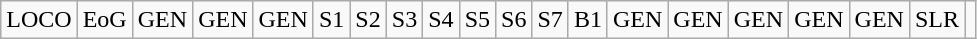<table class="wikitable plainrowheaders unsortable" style="text-align:center">
<tr>
<td>LOCO</td>
<td>EoG</td>
<td>GEN</td>
<td>GEN</td>
<td>GEN</td>
<td>S1</td>
<td>S2</td>
<td>S3</td>
<td>S4</td>
<td>S5</td>
<td>S6</td>
<td>S7</td>
<td>B1</td>
<td>GEN</td>
<td>GEN</td>
<td>GEN</td>
<td>GEN</td>
<td>GEN</td>
<td>SLR</td>
<td></td>
</tr>
</table>
